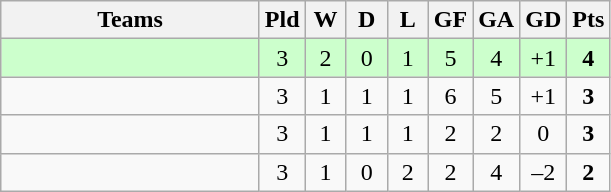<table class="wikitable" style="text-align: center;">
<tr>
<th width=165>Teams</th>
<th width=20>Pld</th>
<th width=20>W</th>
<th width=20>D</th>
<th width=20>L</th>
<th width=20>GF</th>
<th width=20>GA</th>
<th width=20>GD</th>
<th width=20>Pts</th>
</tr>
<tr align=center style="background:#ccffcc;">
<td style="text-align:left;"></td>
<td>3</td>
<td>2</td>
<td>0</td>
<td>1</td>
<td>5</td>
<td>4</td>
<td>+1</td>
<td><strong>4</strong></td>
</tr>
<tr align=center>
<td style="text-align:left;"></td>
<td>3</td>
<td>1</td>
<td>1</td>
<td>1</td>
<td>6</td>
<td>5</td>
<td>+1</td>
<td><strong>3</strong></td>
</tr>
<tr align=center>
<td style="text-align:left;"></td>
<td>3</td>
<td>1</td>
<td>1</td>
<td>1</td>
<td>2</td>
<td>2</td>
<td>0</td>
<td><strong>3</strong></td>
</tr>
<tr align=center>
<td style="text-align:left;"></td>
<td>3</td>
<td>1</td>
<td>0</td>
<td>2</td>
<td>2</td>
<td>4</td>
<td>–2</td>
<td><strong>2</strong></td>
</tr>
</table>
